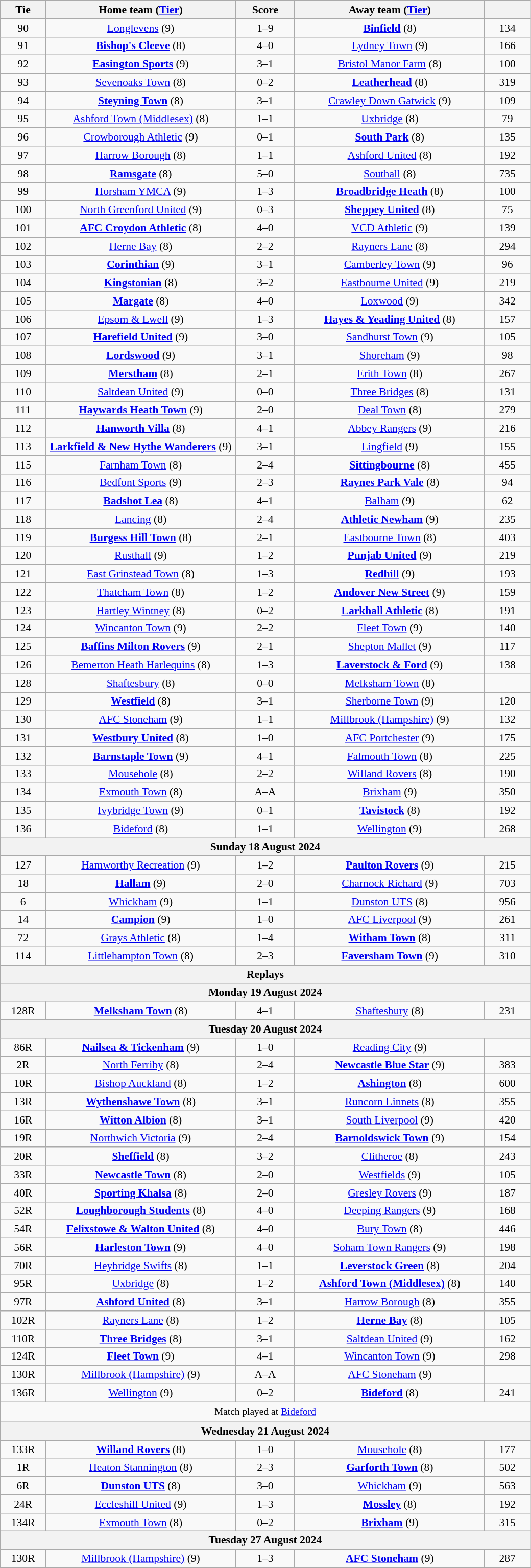<table class="wikitable" style="text-align:center; font-size:90%">
<tr>
<th scope="col" style="width:  8.43%;">Tie</th>
<th scope="col" style="width: 35.29%;">Home team (<a href='#'>Tier</a>)</th>
<th scope="col" style="width: 11.00%;">Score</th>
<th scope="col" style="width: 35.29%;">Away team (<a href='#'>Tier</a>)</th>
<th scope="col" style="width:  8.43%;"></th>
</tr>
<tr>
<td>90</td>
<td><a href='#'>Longlevens</a> (9)</td>
<td>1–9</td>
<td><strong><a href='#'>Binfield</a></strong> (8)</td>
<td>134</td>
</tr>
<tr>
<td>91</td>
<td><strong><a href='#'>Bishop's Cleeve</a></strong> (8)</td>
<td>4–0</td>
<td><a href='#'>Lydney Town</a> (9)</td>
<td>166</td>
</tr>
<tr>
<td>92</td>
<td><strong><a href='#'>Easington Sports</a></strong> (9)</td>
<td>3–1</td>
<td><a href='#'>Bristol Manor Farm</a> (8)</td>
<td>100</td>
</tr>
<tr>
<td>93</td>
<td><a href='#'>Sevenoaks Town</a> (8)</td>
<td>0–2</td>
<td><strong><a href='#'>Leatherhead</a></strong> (8)</td>
<td>319</td>
</tr>
<tr>
<td>94</td>
<td><strong><a href='#'>Steyning Town</a></strong> (8)</td>
<td>3–1</td>
<td><a href='#'>Crawley Down Gatwick</a> (9)</td>
<td>109</td>
</tr>
<tr>
<td>95</td>
<td><a href='#'>Ashford Town (Middlesex)</a> (8)</td>
<td>1–1</td>
<td><a href='#'>Uxbridge</a> (8)</td>
<td>79</td>
</tr>
<tr>
<td>96</td>
<td><a href='#'>Crowborough Athletic</a> (9)</td>
<td>0–1</td>
<td><strong><a href='#'>South Park</a></strong> (8)</td>
<td>135</td>
</tr>
<tr>
<td>97</td>
<td><a href='#'>Harrow Borough</a> (8)</td>
<td>1–1</td>
<td><a href='#'>Ashford United</a> (8)</td>
<td>192</td>
</tr>
<tr>
<td>98</td>
<td><strong><a href='#'>Ramsgate</a></strong> (8)</td>
<td>5–0</td>
<td><a href='#'>Southall</a> (8)</td>
<td>735</td>
</tr>
<tr>
<td>99</td>
<td><a href='#'>Horsham YMCA</a> (9)</td>
<td>1–3</td>
<td><strong><a href='#'>Broadbridge Heath</a></strong> (8)</td>
<td>100</td>
</tr>
<tr>
<td>100</td>
<td><a href='#'>North Greenford United</a> (9)</td>
<td>0–3</td>
<td><strong><a href='#'>Sheppey United</a></strong> (8)</td>
<td>75</td>
</tr>
<tr>
<td>101</td>
<td><strong><a href='#'>AFC Croydon Athletic</a></strong> (8)</td>
<td>4–0</td>
<td><a href='#'>VCD Athletic</a> (9)</td>
<td>139</td>
</tr>
<tr>
<td>102</td>
<td><a href='#'>Herne Bay</a> (8)</td>
<td>2–2</td>
<td><a href='#'>Rayners Lane</a> (8)</td>
<td>294</td>
</tr>
<tr>
<td>103</td>
<td><strong><a href='#'>Corinthian</a></strong> (9)</td>
<td>3–1</td>
<td><a href='#'>Camberley Town</a> (9)</td>
<td>96</td>
</tr>
<tr>
<td>104</td>
<td><strong><a href='#'>Kingstonian</a></strong> (8)</td>
<td>3–2</td>
<td><a href='#'>Eastbourne United</a> (9)</td>
<td>219</td>
</tr>
<tr>
<td>105</td>
<td><strong><a href='#'>Margate</a></strong> (8)</td>
<td>4–0</td>
<td><a href='#'>Loxwood</a> (9)</td>
<td>342</td>
</tr>
<tr>
<td>106</td>
<td><a href='#'>Epsom & Ewell</a> (9)</td>
<td>1–3</td>
<td><strong><a href='#'>Hayes & Yeading United</a></strong> (8)</td>
<td>157</td>
</tr>
<tr>
<td>107</td>
<td><strong><a href='#'>Harefield United</a></strong> (9)</td>
<td>3–0</td>
<td><a href='#'>Sandhurst Town</a> (9)</td>
<td>105</td>
</tr>
<tr>
<td>108</td>
<td><strong><a href='#'>Lordswood</a></strong> (9)</td>
<td>3–1</td>
<td><a href='#'>Shoreham</a> (9)</td>
<td>98</td>
</tr>
<tr>
<td>109</td>
<td><strong><a href='#'>Merstham</a></strong> (8)</td>
<td>2–1</td>
<td><a href='#'>Erith Town</a> (8)</td>
<td>267</td>
</tr>
<tr>
<td>110</td>
<td><a href='#'>Saltdean United</a> (9)</td>
<td>0–0</td>
<td><a href='#'>Three Bridges</a> (8)</td>
<td>131</td>
</tr>
<tr>
<td>111</td>
<td><strong><a href='#'>Haywards Heath Town</a></strong> (9)</td>
<td>2–0</td>
<td><a href='#'>Deal Town</a> (8)</td>
<td>279</td>
</tr>
<tr>
<td>112</td>
<td><strong><a href='#'>Hanworth Villa</a></strong> (8)</td>
<td>4–1</td>
<td><a href='#'>Abbey Rangers</a> (9)</td>
<td>216</td>
</tr>
<tr>
<td>113</td>
<td><strong><a href='#'>Larkfield & New Hythe Wanderers</a></strong> (9)</td>
<td>3–1</td>
<td><a href='#'>Lingfield</a> (9)</td>
<td>155</td>
</tr>
<tr>
<td>115</td>
<td><a href='#'>Farnham Town</a> (8)</td>
<td>2–4</td>
<td><strong><a href='#'>Sittingbourne</a></strong> (8)</td>
<td>455</td>
</tr>
<tr>
<td>116</td>
<td><a href='#'>Bedfont Sports</a> (9)</td>
<td>2–3</td>
<td><strong><a href='#'>Raynes Park Vale</a></strong> (8)</td>
<td>94</td>
</tr>
<tr>
<td>117</td>
<td><strong><a href='#'>Badshot Lea</a></strong> (8)</td>
<td>4–1</td>
<td><a href='#'>Balham</a> (9)</td>
<td>62</td>
</tr>
<tr>
<td>118</td>
<td><a href='#'>Lancing</a> (8)</td>
<td>2–4</td>
<td><strong><a href='#'>Athletic Newham</a></strong> (9)</td>
<td>235</td>
</tr>
<tr>
<td>119</td>
<td><strong><a href='#'>Burgess Hill Town</a></strong> (8)</td>
<td>2–1</td>
<td><a href='#'>Eastbourne Town</a> (8)</td>
<td>403</td>
</tr>
<tr>
<td>120</td>
<td><a href='#'>Rusthall</a> (9)</td>
<td>1–2</td>
<td><strong><a href='#'>Punjab United</a></strong> (9)</td>
<td>219</td>
</tr>
<tr>
<td>121</td>
<td><a href='#'>East Grinstead Town</a> (8)</td>
<td>1–3</td>
<td><strong><a href='#'>Redhill</a></strong> (9)</td>
<td>193</td>
</tr>
<tr>
<td>122</td>
<td><a href='#'>Thatcham Town</a> (8)</td>
<td>1–2</td>
<td><strong><a href='#'>Andover New Street</a></strong> (9)</td>
<td>159</td>
</tr>
<tr>
<td>123</td>
<td><a href='#'>Hartley Wintney</a> (8)</td>
<td>0–2</td>
<td><strong><a href='#'>Larkhall Athletic</a></strong> (8)</td>
<td>191</td>
</tr>
<tr>
<td>124</td>
<td><a href='#'>Wincanton Town</a> (9)</td>
<td>2–2</td>
<td><a href='#'>Fleet Town</a> (9)</td>
<td>140</td>
</tr>
<tr>
<td>125</td>
<td><strong><a href='#'>Baffins Milton Rovers</a></strong> (9)</td>
<td>2–1</td>
<td><a href='#'>Shepton Mallet</a> (9)</td>
<td>117</td>
</tr>
<tr>
<td>126</td>
<td><a href='#'>Bemerton Heath Harlequins</a> (8)</td>
<td>1–3</td>
<td><strong><a href='#'>Laverstock & Ford</a></strong> (9)</td>
<td>138</td>
</tr>
<tr>
<td>128</td>
<td><a href='#'>Shaftesbury</a> (8)</td>
<td>0–0</td>
<td><a href='#'>Melksham Town</a> (8)</td>
<td></td>
</tr>
<tr>
<td>129</td>
<td><strong><a href='#'>Westfield</a></strong> (8)</td>
<td>3–1</td>
<td><a href='#'>Sherborne Town</a> (9)</td>
<td>120</td>
</tr>
<tr>
<td>130</td>
<td><a href='#'>AFC Stoneham</a> (9)</td>
<td>1–1</td>
<td><a href='#'>Millbrook (Hampshire)</a> (9)</td>
<td>132</td>
</tr>
<tr>
<td>131</td>
<td><strong><a href='#'>Westbury United</a></strong> (8)</td>
<td>1–0</td>
<td><a href='#'>AFC Portchester</a> (9)</td>
<td>175</td>
</tr>
<tr>
<td>132</td>
<td><strong><a href='#'>Barnstaple Town</a></strong> (9)</td>
<td>4–1</td>
<td><a href='#'>Falmouth Town</a> (8)</td>
<td>225</td>
</tr>
<tr>
<td>133</td>
<td><a href='#'>Mousehole</a> (8)</td>
<td>2–2</td>
<td><a href='#'>Willand Rovers</a> (8)</td>
<td>190</td>
</tr>
<tr>
<td>134</td>
<td><a href='#'>Exmouth Town</a> (8)</td>
<td>A–A</td>
<td><a href='#'>Brixham</a> (9)</td>
<td>350</td>
</tr>
<tr>
<td>135</td>
<td><a href='#'>Ivybridge Town</a> (9)</td>
<td>0–1</td>
<td><strong><a href='#'>Tavistock</a></strong> (8)</td>
<td>192</td>
</tr>
<tr>
<td>136</td>
<td><a href='#'>Bideford</a> (8)</td>
<td>1–1</td>
<td><a href='#'>Wellington</a> (9)</td>
<td>268</td>
</tr>
<tr>
<th colspan="5">Sunday 18 August 2024</th>
</tr>
<tr>
<td>127</td>
<td><a href='#'>Hamworthy Recreation</a> (9)</td>
<td>1–2</td>
<td><strong><a href='#'>Paulton Rovers</a></strong> (9)</td>
<td>215</td>
</tr>
<tr>
<td>18</td>
<td><strong><a href='#'>Hallam</a></strong> (9)</td>
<td>2–0</td>
<td><a href='#'>Charnock Richard</a> (9)</td>
<td>703</td>
</tr>
<tr>
<td>6</td>
<td><a href='#'>Whickham</a> (9)</td>
<td>1–1</td>
<td><a href='#'>Dunston UTS</a> (8)</td>
<td>956</td>
</tr>
<tr>
<td>14</td>
<td><strong><a href='#'>Campion</a></strong> (9)</td>
<td>1–0</td>
<td><a href='#'>AFC Liverpool</a> (9)</td>
<td>261</td>
</tr>
<tr>
<td>72</td>
<td><a href='#'>Grays Athletic</a> (8)</td>
<td>1–4</td>
<td><strong><a href='#'>Witham Town</a></strong> (8)</td>
<td>311</td>
</tr>
<tr>
<td>114</td>
<td><a href='#'>Littlehampton Town</a> (8)</td>
<td>2–3</td>
<td><strong><a href='#'>Faversham Town</a></strong> (9)</td>
<td>310</td>
</tr>
<tr>
<th colspan="5">Replays</th>
</tr>
<tr>
<th colspan="5">Monday 19 August 2024</th>
</tr>
<tr>
<td>128R</td>
<td><strong><a href='#'>Melksham Town</a></strong> (8)</td>
<td>4–1</td>
<td><a href='#'>Shaftesbury</a> (8)</td>
<td>231</td>
</tr>
<tr>
<th colspan="5">Tuesday 20 August 2024</th>
</tr>
<tr>
<td>86R</td>
<td><strong><a href='#'>Nailsea & Tickenham</a></strong> (9)</td>
<td>1–0</td>
<td><a href='#'>Reading City</a> (9)</td>
<td></td>
</tr>
<tr>
<td>2R</td>
<td><a href='#'>North Ferriby</a> (8)</td>
<td>2–4 </td>
<td><strong><a href='#'>Newcastle Blue Star</a></strong> (9)</td>
<td>383</td>
</tr>
<tr>
<td>10R</td>
<td><a href='#'>Bishop Auckland</a> (8)</td>
<td>1–2 </td>
<td><strong><a href='#'>Ashington</a></strong> (8)</td>
<td>600</td>
</tr>
<tr>
<td>13R</td>
<td><strong><a href='#'>Wythenshawe Town</a></strong> (8)</td>
<td>3–1</td>
<td><a href='#'>Runcorn Linnets</a> (8)</td>
<td>355</td>
</tr>
<tr>
<td>16R</td>
<td><strong><a href='#'>Witton Albion</a></strong> (8)</td>
<td>3–1</td>
<td><a href='#'>South Liverpool</a> (9)</td>
<td>420</td>
</tr>
<tr>
<td>19R</td>
<td><a href='#'>Northwich Victoria</a> (9)</td>
<td>2–4</td>
<td><strong><a href='#'>Barnoldswick Town</a></strong> (9)</td>
<td>154</td>
</tr>
<tr>
<td>20R</td>
<td><strong><a href='#'>Sheffield</a></strong> (8)</td>
<td>3–2</td>
<td><a href='#'>Clitheroe</a> (8)</td>
<td>243</td>
</tr>
<tr>
<td>33R</td>
<td><strong><a href='#'>Newcastle Town</a></strong> (8)</td>
<td>2–0</td>
<td><a href='#'>Westfields</a> (9)</td>
<td>105</td>
</tr>
<tr>
<td>40R</td>
<td><strong><a href='#'>Sporting Khalsa</a></strong> (8)</td>
<td>2–0 </td>
<td><a href='#'>Gresley Rovers</a> (9)</td>
<td>187</td>
</tr>
<tr>
<td>52R</td>
<td><strong><a href='#'>Loughborough Students</a></strong> (8)</td>
<td>4–0</td>
<td><a href='#'>Deeping Rangers</a> (9)</td>
<td>168</td>
</tr>
<tr>
<td>54R</td>
<td><strong><a href='#'>Felixstowe & Walton United</a></strong> (8)</td>
<td>4–0</td>
<td><a href='#'>Bury Town</a> (8)</td>
<td>446</td>
</tr>
<tr>
<td>56R</td>
<td><strong><a href='#'>Harleston Town</a></strong> (9)</td>
<td>4–0</td>
<td><a href='#'>Soham Town Rangers</a> (9)</td>
<td>198</td>
</tr>
<tr>
<td>70R</td>
<td><a href='#'>Heybridge Swifts</a> (8)</td>
<td>1–1 </td>
<td><strong><a href='#'>Leverstock Green</a></strong> (8)</td>
<td>204</td>
</tr>
<tr>
<td>95R</td>
<td><a href='#'>Uxbridge</a> (8)</td>
<td>1–2</td>
<td><strong><a href='#'>Ashford Town (Middlesex)</a></strong> (8)</td>
<td>140</td>
</tr>
<tr>
<td>97R</td>
<td><strong><a href='#'>Ashford United</a></strong> (8)</td>
<td>3–1</td>
<td><a href='#'>Harrow Borough</a> (8)</td>
<td>355</td>
</tr>
<tr>
<td>102R</td>
<td><a href='#'>Rayners Lane</a> (8)</td>
<td>1–2</td>
<td><strong><a href='#'>Herne Bay</a></strong> (8)</td>
<td>105</td>
</tr>
<tr>
<td>110R</td>
<td><strong><a href='#'>Three Bridges</a></strong> (8)</td>
<td>3–1</td>
<td><a href='#'>Saltdean United</a> (9)</td>
<td>162</td>
</tr>
<tr>
<td>124R</td>
<td><strong><a href='#'>Fleet Town</a></strong> (9)</td>
<td>4–1</td>
<td><a href='#'>Wincanton Town</a> (9)</td>
<td>298</td>
</tr>
<tr>
<td>130R</td>
<td><a href='#'>Millbrook (Hampshire)</a> (9)</td>
<td>A–A</td>
<td><a href='#'>AFC Stoneham</a> (9)</td>
<td></td>
</tr>
<tr>
<td>136R</td>
<td><a href='#'>Wellington</a> (9)</td>
<td>0–2</td>
<td><strong><a href='#'>Bideford</a></strong> (8)</td>
<td>241</td>
</tr>
<tr>
<td colspan="5" style="height:20px; text-align:center; font-size:90%">Match played at <a href='#'>Bideford</a></td>
</tr>
<tr>
<th colspan="5">Wednesday 21 August 2024</th>
</tr>
<tr>
<td>133R</td>
<td><strong><a href='#'>Willand Rovers</a></strong> (8)</td>
<td>1–0</td>
<td><a href='#'>Mousehole</a> (8)</td>
<td>177</td>
</tr>
<tr>
<td>1R</td>
<td><a href='#'>Heaton Stannington</a> (8)</td>
<td>2–3 </td>
<td><strong><a href='#'>Garforth Town</a></strong> (8)</td>
<td>502</td>
</tr>
<tr>
<td>6R</td>
<td><strong><a href='#'>Dunston UTS</a></strong> (8)</td>
<td>3–0</td>
<td><a href='#'>Whickham</a> (9)</td>
<td>563</td>
</tr>
<tr>
<td>24R</td>
<td><a href='#'>Eccleshill United</a> (9)</td>
<td>1–3</td>
<td><strong><a href='#'>Mossley</a></strong> (8)</td>
<td>192</td>
</tr>
<tr>
<td>134R</td>
<td><a href='#'>Exmouth Town</a> (8)</td>
<td>0–2</td>
<td><strong><a href='#'>Brixham</a></strong> (9)</td>
<td>315</td>
</tr>
<tr>
<th colspan="5">Tuesday 27 August 2024</th>
</tr>
<tr>
<td>130R</td>
<td><a href='#'>Millbrook (Hampshire)</a> (9)</td>
<td>1–3</td>
<td><strong><a href='#'>AFC Stoneham</a></strong> (9)</td>
<td>287</td>
</tr>
<tr>
</tr>
</table>
